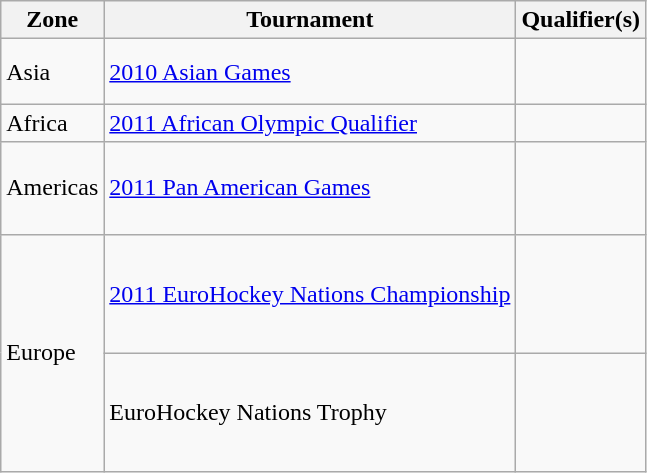<table class=wikitable>
<tr>
<th>Zone</th>
<th>Tournament</th>
<th>Qualifier(s)</th>
</tr>
<tr>
<td>Asia</td>
<td><a href='#'>2010 Asian Games</a></td>
<td> <br> <br></td>
</tr>
<tr>
<td>Africa</td>
<td><a href='#'>2011 African Olympic Qualifier</a></td>
<td></td>
</tr>
<tr>
<td>Americas</td>
<td><a href='#'>2011 Pan American Games</a></td>
<td> <br> <br> <br><s></s></td>
</tr>
<tr>
<td rowspan=2>Europe</td>
<td><a href='#'>2011 EuroHockey Nations Championship</a></td>
<td> <br> <br>  <br> <br></td>
</tr>
<tr>
<td>EuroHockey Nations Trophy</td>
<td> <br> <br> <br> <br> </td>
</tr>
</table>
